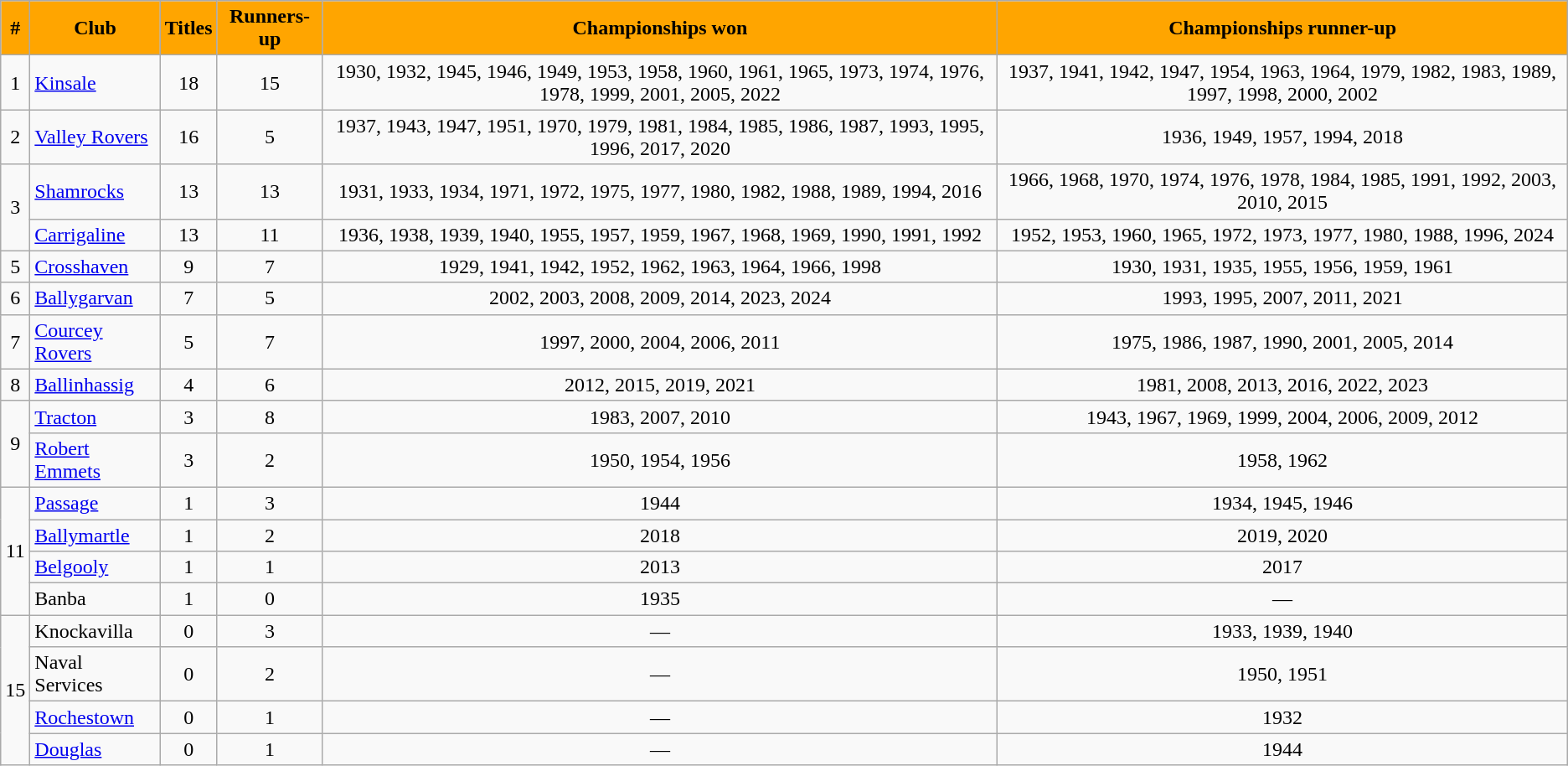<table class="wikitable sortable" style="text-align:center">
<tr>
<th style="background:orange;color:black">#</th>
<th style="background:orange;color:black">Club</th>
<th style="background:orange;color:black">Titles</th>
<th style="background:orange;color:black">Runners-up</th>
<th style="background:orange;color:black">Championships won</th>
<th style="background:orange;color:black">Championships runner-up</th>
</tr>
<tr>
<td>1</td>
<td style="text-align:left;"> <a href='#'>Kinsale</a></td>
<td>18</td>
<td>15</td>
<td>1930, 1932, 1945, 1946, 1949, 1953, 1958, 1960, 1961, 1965, 1973, 1974, 1976, 1978, 1999, 2001, 2005, 2022</td>
<td>1937, 1941, 1942, 1947, 1954, 1963, 1964, 1979, 1982, 1983, 1989, 1997, 1998, 2000, 2002</td>
</tr>
<tr>
<td>2</td>
<td style="text-align:left;"> <a href='#'>Valley Rovers</a></td>
<td>16</td>
<td>5</td>
<td>1937, 1943, 1947, 1951, 1970, 1979, 1981, 1984, 1985, 1986, 1987, 1993, 1995, 1996, 2017, 2020</td>
<td>1936, 1949, 1957, 1994, 2018</td>
</tr>
<tr>
<td rowspan="2">3</td>
<td style="text-align:left;"> <a href='#'>Shamrocks</a></td>
<td>13</td>
<td>13</td>
<td>1931, 1933, 1934, 1971, 1972, 1975, 1977, 1980, 1982, 1988, 1989, 1994, 2016</td>
<td>1966, 1968, 1970, 1974, 1976, 1978, 1984, 1985, 1991, 1992, 2003, 2010, 2015</td>
</tr>
<tr>
<td style="text-align:left;"> <a href='#'>Carrigaline</a></td>
<td>13</td>
<td>11</td>
<td>1936, 1938, 1939, 1940, 1955, 1957, 1959, 1967, 1968, 1969, 1990, 1991, 1992</td>
<td>1952, 1953, 1960, 1965, 1972, 1973, 1977, 1980, 1988, 1996, 2024</td>
</tr>
<tr>
<td>5</td>
<td style="text-align:left;"> <a href='#'>Crosshaven</a></td>
<td>9</td>
<td>7</td>
<td>1929, 1941, 1942, 1952, 1962, 1963, 1964, 1966, 1998</td>
<td>1930, 1931, 1935, 1955, 1956, 1959, 1961</td>
</tr>
<tr>
<td>6</td>
<td style="text-align:left;"> <a href='#'>Ballygarvan</a></td>
<td>7</td>
<td>5</td>
<td>2002, 2003, 2008, 2009, 2014, 2023, 2024</td>
<td>1993, 1995, 2007, 2011, 2021</td>
</tr>
<tr>
<td>7</td>
<td style="text-align:left;"> <a href='#'>Courcey Rovers</a></td>
<td>5</td>
<td>7</td>
<td>1997, 2000, 2004, 2006, 2011</td>
<td>1975, 1986, 1987, 1990, 2001, 2005, 2014</td>
</tr>
<tr>
<td rowspan="1">8</td>
<td style="text-align:left;"> <a href='#'>Ballinhassig</a></td>
<td>4</td>
<td>6</td>
<td>2012, 2015, 2019, 2021</td>
<td>1981, 2008, 2013, 2016, 2022, 2023</td>
</tr>
<tr>
<td rowspan="2">9</td>
<td style="text-align:left;"> <a href='#'>Tracton</a></td>
<td>3</td>
<td>8</td>
<td>1983, 2007, 2010</td>
<td>1943, 1967, 1969, 1999, 2004, 2006, 2009, 2012</td>
</tr>
<tr>
<td style="text-align:left;"><a href='#'>Robert Emmets</a></td>
<td>3</td>
<td>2</td>
<td>1950, 1954, 1956</td>
<td>1958, 1962</td>
</tr>
<tr>
<td rowspan="4">11</td>
<td style="text-align:left;"> <a href='#'>Passage</a></td>
<td>1</td>
<td>3</td>
<td>1944</td>
<td>1934, 1945, 1946</td>
</tr>
<tr>
<td style="text-align:left;"> <a href='#'>Ballymartle</a></td>
<td>1</td>
<td>2</td>
<td>2018</td>
<td>2019, 2020</td>
</tr>
<tr>
<td style="text-align:left;"> <a href='#'>Belgooly</a></td>
<td>1</td>
<td>1</td>
<td>2013</td>
<td>2017</td>
</tr>
<tr>
<td style="text-align:left;">Banba</td>
<td>1</td>
<td>0</td>
<td>1935</td>
<td>—</td>
</tr>
<tr>
<td rowspan="4">15</td>
<td style="text-align:left;">Knockavilla</td>
<td>0</td>
<td>3</td>
<td>—</td>
<td>1933, 1939, 1940</td>
</tr>
<tr>
<td style="text-align:left;">Naval Services</td>
<td>0</td>
<td>2</td>
<td>—</td>
<td>1950, 1951</td>
</tr>
<tr>
<td style="text-align:left;"> <a href='#'>Rochestown</a></td>
<td>0</td>
<td>1</td>
<td>—</td>
<td>1932</td>
</tr>
<tr>
<td style="text-align:left;"> <a href='#'>Douglas</a></td>
<td>0</td>
<td>1</td>
<td>—</td>
<td>1944</td>
</tr>
</table>
